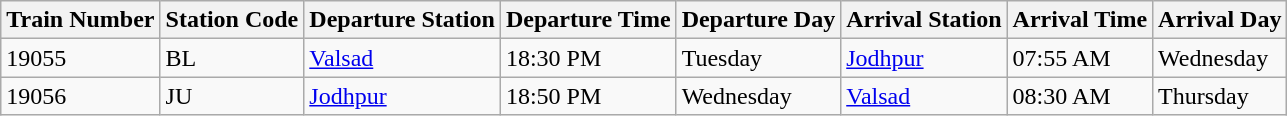<table class="wikitable">
<tr>
<th>Train Number</th>
<th>Station Code</th>
<th>Departure Station</th>
<th>Departure Time</th>
<th>Departure Day</th>
<th>Arrival Station</th>
<th>Arrival Time</th>
<th>Arrival Day</th>
</tr>
<tr>
<td>19055</td>
<td>BL</td>
<td><a href='#'>Valsad</a></td>
<td>18:30 PM</td>
<td>Tuesday</td>
<td><a href='#'>Jodhpur</a></td>
<td>07:55 AM</td>
<td>Wednesday</td>
</tr>
<tr>
<td>19056</td>
<td>JU</td>
<td><a href='#'>Jodhpur</a></td>
<td>18:50 PM</td>
<td>Wednesday</td>
<td><a href='#'>Valsad</a></td>
<td>08:30 AM</td>
<td>Thursday</td>
</tr>
</table>
